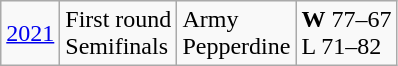<table class="wikitable">
<tr>
<td><a href='#'>2021</a></td>
<td>First round<br>Semifinals</td>
<td>Army<br>Pepperdine</td>
<td><strong>W</strong> 77–67<br> L 71–82</td>
</tr>
</table>
